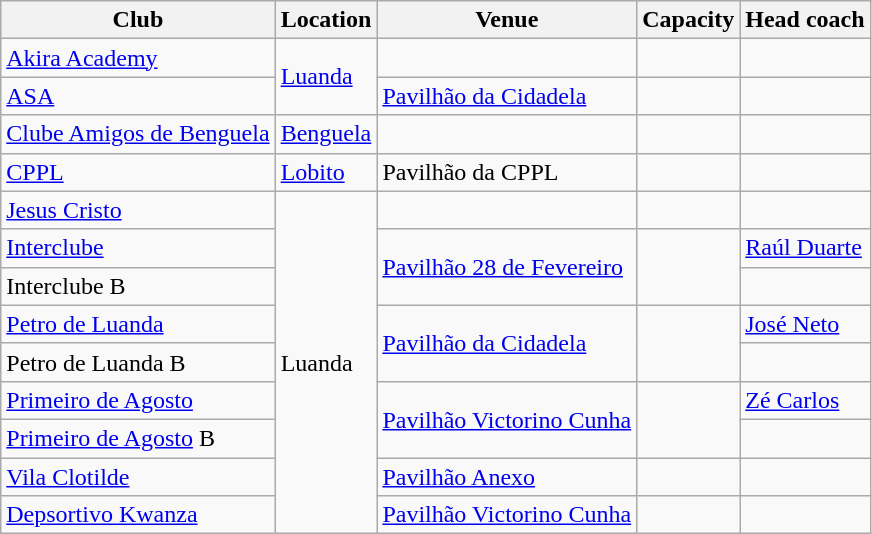<table class="wikitable sortable">
<tr>
<th>Club</th>
<th>Location</th>
<th>Venue</th>
<th>Capacity</th>
<th>Head coach</th>
</tr>
<tr>
<td><a href='#'>Akira Academy</a></td>
<td rowspan="2"><a href='#'>Luanda</a></td>
<td></td>
<td></td>
<td></td>
</tr>
<tr>
<td><a href='#'>ASA</a></td>
<td><a href='#'>Pavilhão da Cidadela</a></td>
<td align="center"></td>
<td></td>
</tr>
<tr>
<td><a href='#'>Clube Amigos de Benguela</a></td>
<td><a href='#'>Benguela</a></td>
<td></td>
<td></td>
<td></td>
</tr>
<tr>
<td><a href='#'>CPPL</a></td>
<td><a href='#'>Lobito</a></td>
<td>Pavilhão da CPPL</td>
<td align="center"></td>
<td></td>
</tr>
<tr>
<td><a href='#'>Jesus Cristo</a></td>
<td rowspan="9">Luanda</td>
<td></td>
<td></td>
<td></td>
</tr>
<tr>
<td><a href='#'>Interclube</a></td>
<td rowspan="2"><a href='#'>Pavilhão 28 de Fevereiro</a></td>
<td rowspan="2" align="center"></td>
<td><a href='#'>Raúl Duarte</a></td>
</tr>
<tr>
<td>Interclube B</td>
<td></td>
</tr>
<tr>
<td><a href='#'>Petro de Luanda</a></td>
<td rowspan="2"><a href='#'>Pavilhão da Cidadela</a></td>
<td rowspan="2" align="center"></td>
<td><a href='#'>José Neto</a></td>
</tr>
<tr>
<td>Petro de Luanda B</td>
<td></td>
</tr>
<tr>
<td><a href='#'>Primeiro de Agosto</a></td>
<td rowspan="2"><a href='#'>Pavilhão Victorino Cunha</a></td>
<td rowspan="2" align="center"></td>
<td><a href='#'>Zé Carlos</a></td>
</tr>
<tr>
<td><a href='#'>Primeiro de Agosto</a> B</td>
<td></td>
</tr>
<tr>
<td><a href='#'>Vila Clotilde</a></td>
<td><a href='#'>Pavilhão Anexo</a></td>
<td align=center></td>
<td></td>
</tr>
<tr>
<td><a href='#'>Depsortivo Kwanza</a></td>
<td><a href='#'>Pavilhão Victorino Cunha</a></td>
<td align=center></td>
<td></td>
</tr>
</table>
